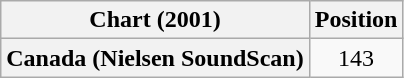<table class="wikitable plainrowheaders" style="text-align:center">
<tr>
<th scope="col">Chart (2001)</th>
<th scope="col">Position</th>
</tr>
<tr>
<th scope="row">Canada (Nielsen SoundScan)</th>
<td>143</td>
</tr>
</table>
